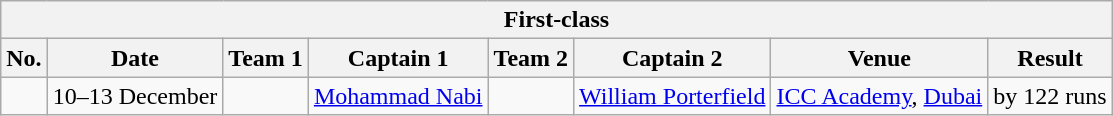<table class="wikitable">
<tr>
<th colspan="9">First-class</th>
</tr>
<tr>
<th>No.</th>
<th>Date</th>
<th>Team 1</th>
<th>Captain 1</th>
<th>Team 2</th>
<th>Captain 2</th>
<th>Venue</th>
<th>Result</th>
</tr>
<tr>
<td></td>
<td>10–13 December</td>
<td></td>
<td><a href='#'>Mohammad Nabi</a></td>
<td></td>
<td><a href='#'>William Porterfield</a></td>
<td><a href='#'>ICC Academy</a>, <a href='#'>Dubai</a></td>
<td> by 122 runs</td>
</tr>
</table>
